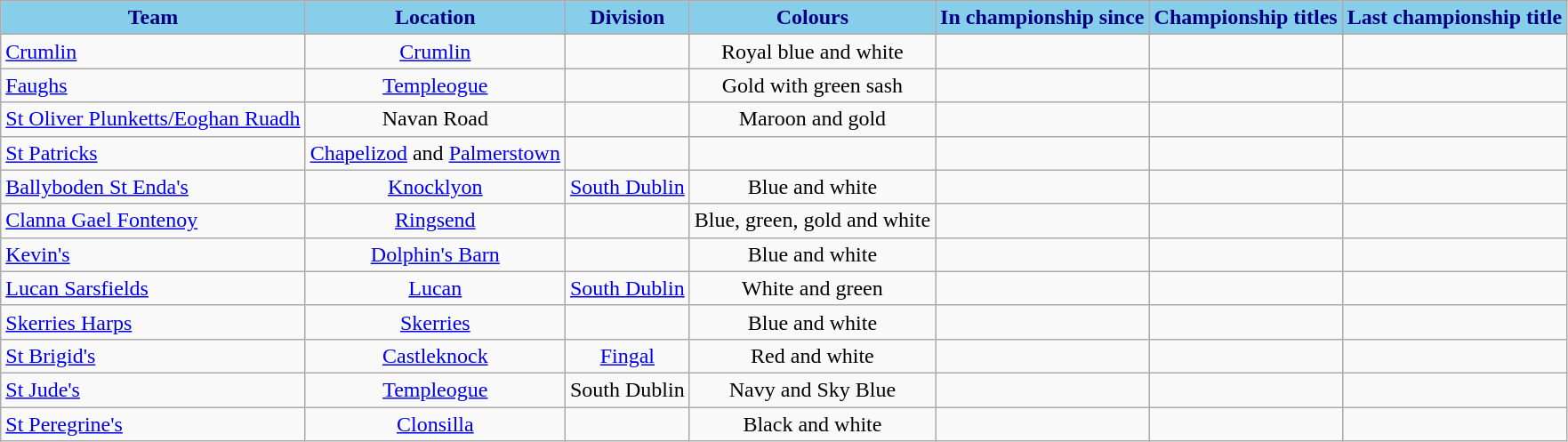<table class="wikitable sortable" style="text-align:center;">
<tr>
<th style="background:skyblue;color:navy">Team</th>
<th style="background:skyblue;color:navy">Location</th>
<th style="background:skyblue;color:navy">Division</th>
<th style="background:skyblue;color:navy">Colours</th>
<th style="background:skyblue;color:navy">In championship since</th>
<th style="background:skyblue;color:navy">Championship titles</th>
<th style="background:skyblue;color:navy">Last championship title</th>
</tr>
<tr>
<td style="text-align:left;"> <a href='#'>Crumlin</a></td>
<td><a href='#'>Crumlin</a></td>
<td></td>
<td>Royal blue and white</td>
<td></td>
<td></td>
<td></td>
</tr>
<tr>
<td style="text-align:left;"> <a href='#'>Faughs</a></td>
<td><a href='#'>Templeogue</a></td>
<td></td>
<td>Gold with green sash</td>
<td></td>
<td></td>
<td></td>
</tr>
<tr>
<td style="text-align:left;"> <a href='#'>St Oliver Plunketts/Eoghan Ruadh</a></td>
<td>Navan Road</td>
<td></td>
<td>Maroon and gold</td>
<td></td>
<td></td>
<td></td>
</tr>
<tr>
<td style="text-align:left;"> <a href='#'>St Patricks</a></td>
<td><a href='#'>Chapelizod</a> and <a href='#'>Palmerstown</a></td>
<td></td>
<td></td>
<td></td>
<td></td>
<td></td>
</tr>
<tr>
<td style="text-align:left;"> <a href='#'>Ballyboden St Enda's</a></td>
<td><a href='#'>Knocklyon</a></td>
<td><a href='#'>South Dublin</a></td>
<td>Blue and white</td>
<td></td>
<td></td>
<td></td>
</tr>
<tr>
<td style="text-align:left;"> <a href='#'>Clanna Gael Fontenoy</a></td>
<td><a href='#'>Ringsend</a></td>
<td></td>
<td>Blue, green, gold and white</td>
<td></td>
<td></td>
<td></td>
</tr>
<tr>
<td style="text-align:left;"> <a href='#'>Kevin's</a></td>
<td><a href='#'>Dolphin's Barn</a></td>
<td></td>
<td>Blue and white</td>
<td></td>
<td></td>
<td></td>
</tr>
<tr>
<td style="text-align:left;"> <a href='#'>Lucan Sarsfields</a></td>
<td><a href='#'>Lucan</a></td>
<td><a href='#'>South Dublin</a></td>
<td>White and green</td>
<td></td>
<td></td>
<td></td>
</tr>
<tr>
<td style="text-align:left;"> <a href='#'>Skerries Harps</a></td>
<td><a href='#'>Skerries</a></td>
<td></td>
<td>Blue and white</td>
<td></td>
<td></td>
<td></td>
</tr>
<tr>
<td style="text-align:left;"> <a href='#'>St Brigid's</a></td>
<td><a href='#'>Castleknock</a></td>
<td><a href='#'>Fingal</a></td>
<td>Red and white</td>
<td></td>
<td></td>
<td></td>
</tr>
<tr>
<td style="text-align:left;"> <a href='#'>St Jude's</a></td>
<td><a href='#'>Templeogue</a></td>
<td>South Dublin</td>
<td>Navy and Sky Blue</td>
<td></td>
<td></td>
<td></td>
</tr>
<tr>
<td style="text-align:left;"> <a href='#'>St Peregrine's</a></td>
<td><a href='#'>Clonsilla</a></td>
<td></td>
<td>Black and white</td>
<td></td>
<td></td>
<td></td>
</tr>
</table>
